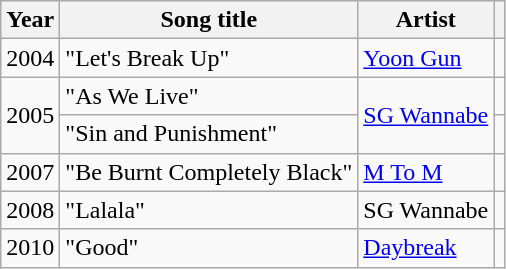<table class="wikitable plainrowheaders">
<tr>
<th scope="col">Year</th>
<th scope="col">Song title</th>
<th scope="col">Artist</th>
<th scope="col" class="unsortable"></th>
</tr>
<tr>
<td>2004</td>
<td>"Let's Break Up"</td>
<td><a href='#'>Yoon Gun</a></td>
<td></td>
</tr>
<tr>
<td rowspan="2">2005</td>
<td>"As We Live"</td>
<td rowspan="2"><a href='#'>SG Wannabe</a></td>
<td></td>
</tr>
<tr>
<td>"Sin and Punishment"</td>
<td></td>
</tr>
<tr>
<td>2007</td>
<td>"Be Burnt Completely Black"</td>
<td><a href='#'>M To M</a></td>
<td></td>
</tr>
<tr>
<td>2008</td>
<td>"Lalala"</td>
<td>SG Wannabe</td>
<td></td>
</tr>
<tr>
<td>2010</td>
<td>"Good"</td>
<td><a href='#'>Daybreak</a></td>
<td></td>
</tr>
</table>
